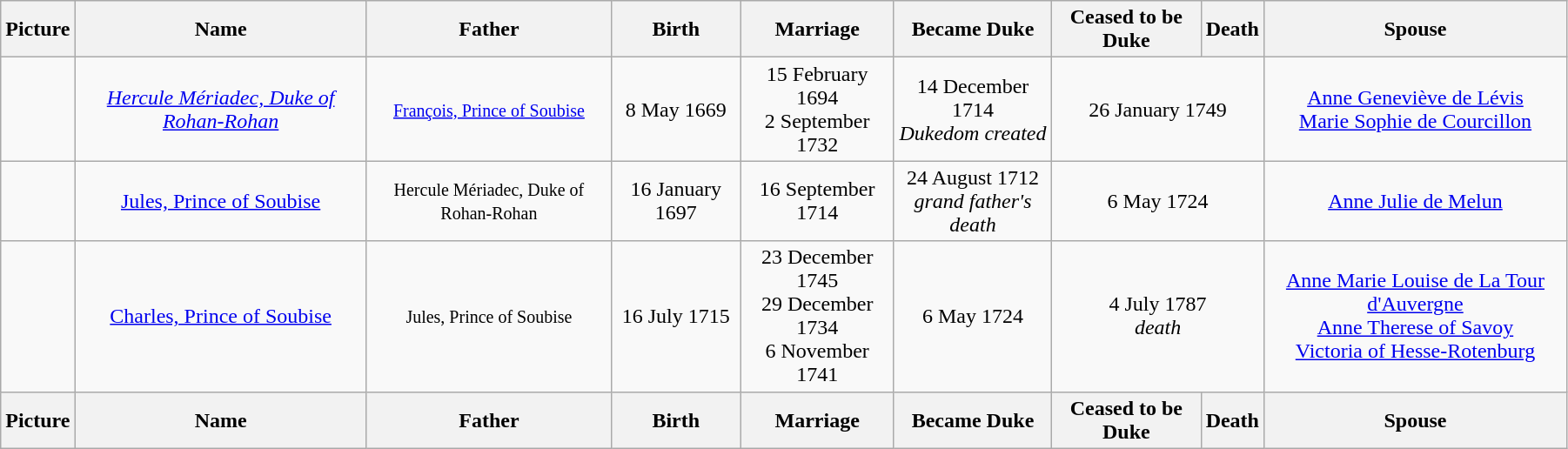<table width=95% class="wikitable">
<tr>
<th>Picture</th>
<th>Name</th>
<th>Father</th>
<th>Birth</th>
<th>Marriage</th>
<th>Became Duke</th>
<th>Ceased to be Duke</th>
<th>Death</th>
<th>Spouse</th>
</tr>
<tr>
<td align="center"></td>
<td align="center"><em><a href='#'>Hercule Mériadec, Duke of Rohan-Rohan</a></em></td>
<td align="center"><small><a href='#'>François, Prince of Soubise</a></small></td>
<td align="center">8 May 1669</td>
<td align="center">15 February 1694<br>2 September 1732</td>
<td align="center">14 December 1714<br><em>Dukedom created</em></td>
<td align="center" colspan="2">26 January 1749</td>
<td align="center"><a href='#'>Anne Geneviève de Lévis</a><br><a href='#'>Marie Sophie de Courcillon</a></td>
</tr>
<tr>
<td align="center"></td>
<td align="center"><a href='#'>Jules, Prince of Soubise</a></td>
<td align="center"><small>Hercule Mériadec, Duke of Rohan-Rohan </small></td>
<td align="center">16 January 1697</td>
<td align="center">16 September 1714</td>
<td align="center">24 August 1712<br><em>grand father's death</em></td>
<td align="center" colspan="2">6 May 1724</td>
<td align="center"><a href='#'>Anne Julie de Melun</a></td>
</tr>
<tr>
<td align="center"></td>
<td align="center"><a href='#'>Charles, Prince of Soubise</a></td>
<td align="center"><small>Jules, Prince of Soubise</small></td>
<td align="center">16 July 1715</td>
<td align="center">23 December 1745<br>29 December 1734<br>6 November 1741</td>
<td align="center">6 May 1724</td>
<td align="center" colspan="2">4 July 1787<br><em>death</em></td>
<td align="center"><a href='#'>Anne Marie Louise de La Tour d'Auvergne</a><br><a href='#'>Anne Therese of Savoy</a><br> <a href='#'>Victoria of Hesse-Rotenburg</a></td>
</tr>
<tr>
<th>Picture</th>
<th>Name</th>
<th>Father</th>
<th>Birth</th>
<th>Marriage</th>
<th>Became Duke</th>
<th>Ceased to be Duke</th>
<th>Death</th>
<th>Spouse</th>
</tr>
</table>
